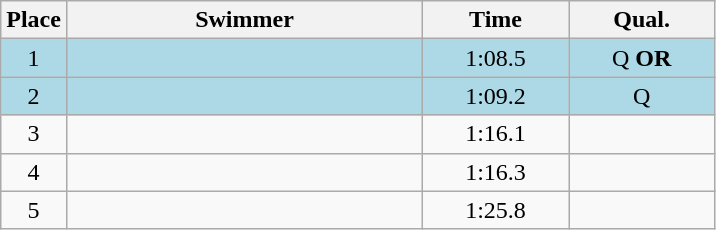<table class=wikitable style="text-align:center">
<tr>
<th>Place</th>
<th width=230>Swimmer</th>
<th width=90>Time</th>
<th width=90>Qual.</th>
</tr>
<tr bgcolor=lightblue>
<td>1</td>
<td align=left></td>
<td>1:08.5</td>
<td>Q <strong>OR</strong></td>
</tr>
<tr bgcolor=lightblue>
<td>2</td>
<td align=left></td>
<td>1:09.2</td>
<td>Q</td>
</tr>
<tr>
<td>3</td>
<td align=left></td>
<td>1:16.1</td>
<td></td>
</tr>
<tr>
<td>4</td>
<td align=left></td>
<td>1:16.3</td>
<td></td>
</tr>
<tr>
<td>5</td>
<td align=left></td>
<td>1:25.8</td>
<td></td>
</tr>
</table>
